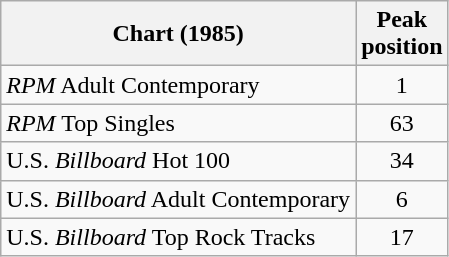<table class="wikitable">
<tr>
<th>Chart (1985)</th>
<th>Peak<br>position</th>
</tr>
<tr>
<td><em>RPM</em> Adult Contemporary</td>
<td style="text-align:center;">1</td>
</tr>
<tr>
<td><em>RPM</em> Top Singles</td>
<td style="text-align:center;">63</td>
</tr>
<tr>
<td>U.S. <em>Billboard</em> Hot 100</td>
<td style="text-align:center;">34</td>
</tr>
<tr>
<td>U.S. <em>Billboard</em> Adult Contemporary</td>
<td style="text-align:center;">6</td>
</tr>
<tr>
<td>U.S. <em>Billboard</em> Top Rock Tracks</td>
<td style="text-align:center;">17</td>
</tr>
</table>
